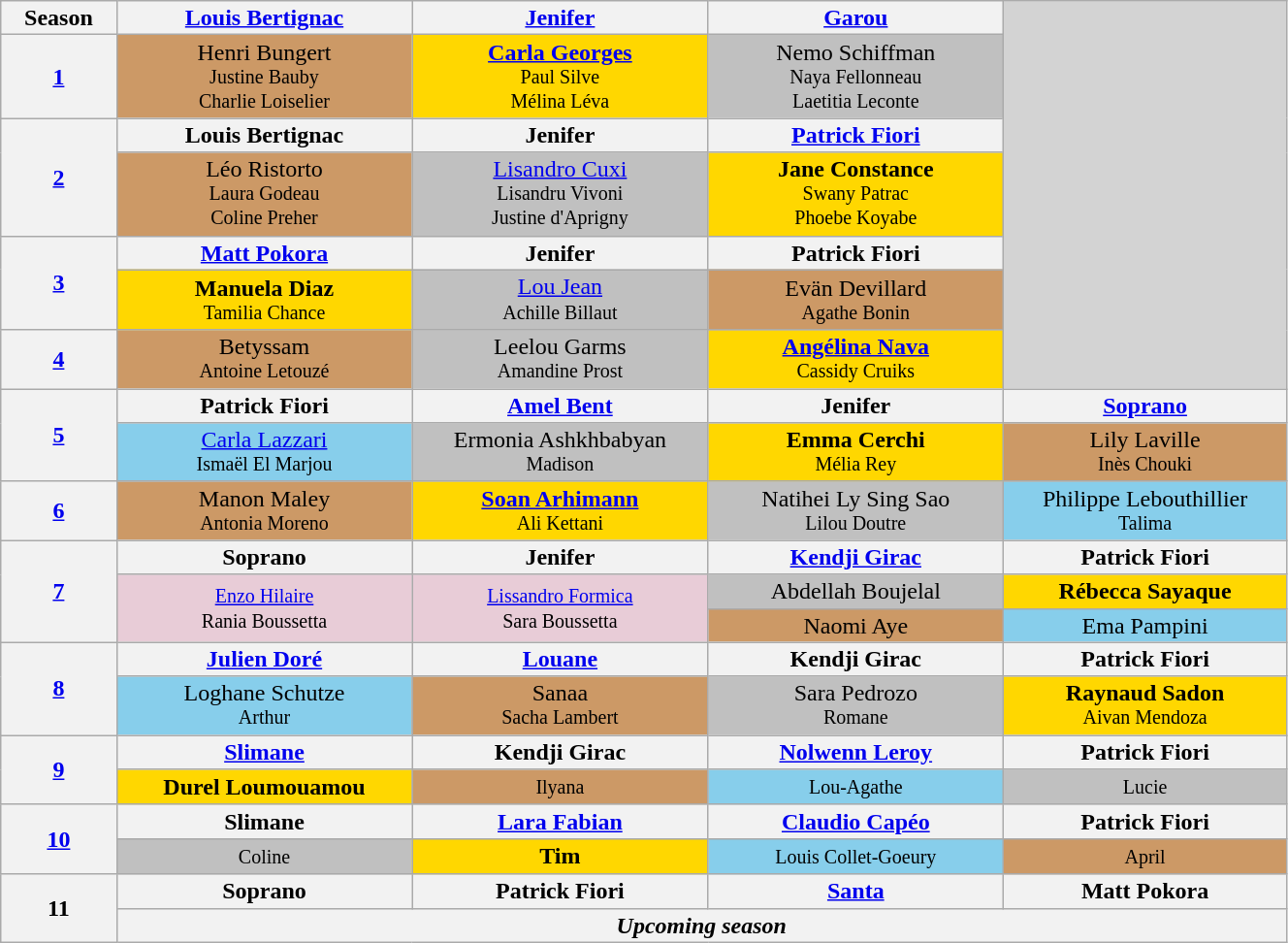<table class="wikitable" style="text-align:center; line-height:16px; width:70%">
<tr>
<th style="width:09%">Season</th>
<th style="width:23%" scope="col"><a href='#'>Louis Bertignac</a></th>
<th style="width:23%" scope="col"><a href='#'>Jenifer</a></th>
<th style="width:23%" scope="col"><a href='#'>Garou</a></th>
<td rowspan="7" style="background: lightgray"></td>
</tr>
<tr>
<th><a href='#'>1</a></th>
<td style="background:#cc9966">Henri Bungert<br><small>Justine Bauby<br>Charlie Loiselier</small></td>
<td style="background: gold"><strong><a href='#'>Carla Georges</a></strong><br><small>Paul Silve<br>Mélina Léva</small></td>
<td style="background:silver">Nemo Schiffman<br><small>Naya Fellonneau<br>Laetitia Leconte</small></td>
</tr>
<tr>
<th rowspan="2"><a href='#'>2</a></th>
<th scope="col">Louis Bertignac</th>
<th scope="col">Jenifer</th>
<th scope="col"><a href='#'>Patrick Fiori</a></th>
</tr>
<tr>
<td style="background:#cc9966">Léo Ristorto<br><small>Laura Godeau<br>Coline Preher</small></td>
<td style="background:silver"><a href='#'>Lisandro Cuxi</a><br><small>Lisandru Vivoni<br>Justine d'Aprigny</small></td>
<td style="background: gold"><strong>Jane Constance</strong><br><small>Swany Patrac<br>Phoebe Koyabe</small></td>
</tr>
<tr>
<th rowspan="2"><a href='#'>3</a></th>
<th scope="col"><a href='#'>Matt Pokora</a></th>
<th scope="col">Jenifer</th>
<th scope="col">Patrick Fiori</th>
</tr>
<tr>
<td style="background: gold"><strong>Manuela Diaz</strong><br><small>Tamilia Chance</small></td>
<td style="background:silver"><a href='#'>Lou Jean</a><small><br>Achille Billaut</small></td>
<td style="background:#cc9966">Evän Devillard<br><small>Agathe Bonin</small></td>
</tr>
<tr>
<th><a href='#'>4</a></th>
<td style="background:#cc9966">Betyssam<br><small>Antoine Letouzé</small></td>
<td style="background:silver">Leelou Garms<br><small>Amandine Prost</small></td>
<td style="background: gold"><strong><a href='#'>Angélina Nava</a></strong><br><small>Cassidy Cruiks</small></td>
</tr>
<tr>
<th rowspan="2"><a href='#'>5</a></th>
<th style="width:23%" scope="col">Patrick Fiori</th>
<th scope="col"><a href='#'>Amel Bent</a></th>
<th scope="col">Jenifer</th>
<th scope="col"><a href='#'>Soprano</a></th>
</tr>
<tr>
<td style="background:skyblue"><a href='#'>Carla Lazzari</a><br><small>Ismaël El Marjou</small></td>
<td style="background:silver">Ermonia Ashkhbabyan<br><small>Madison</small></td>
<td style="background: gold"><strong>Emma Cerchi</strong><br><small>Mélia Rey</small></td>
<td style="background:#cc9966">Lily Laville<br><small>Inès Chouki</small></td>
</tr>
<tr>
<th><a href='#'>6</a></th>
<td style="background:#cc9966">Manon Maley<br><small>Antonia Moreno</small></td>
<td style="background: gold"><strong><a href='#'>Soan Arhimann</a></strong><br><small>Ali Kettani</small></td>
<td style="background:silver">Natihei Ly Sing Sao<br><small>Lilou Doutre</small></td>
<td style="background:skyblue">Philippe Lebouthillier<br><small>Talima</small></td>
</tr>
<tr>
<th rowspan="3"><a href='#'>7</a></th>
<th scope="col">Soprano</th>
<th scope="col">Jenifer</th>
<th scope="col"><a href='#'>Kendji Girac</a></th>
<th scope="col">Patrick Fiori</th>
</tr>
<tr>
<td rowspan="2" style="background:#E8CCD7"><small><a href='#'>Enzo Hilaire</a></small><br><small>Rania Boussetta</small></td>
<td rowspan="2" style="background:#E8CCD7"><small><a href='#'>Lissandro Formica</a></small><br><small>Sara Boussetta</small></td>
<td style="background:silver">Abdellah Boujelal</td>
<td style="background:gold"><strong>Rébecca Sayaque</strong></td>
</tr>
<tr>
<td style="background:#cc9966">Naomi Aye</td>
<td style="background:skyblue">Ema Pampini</td>
</tr>
<tr>
<th rowspan="2"><a href='#'>8</a></th>
<th scope="col"><a href='#'>Julien Doré</a></th>
<th scope="col"><a href='#'>Louane</a></th>
<th scope="col">Kendji Girac</th>
<th scope="col">Patrick Fiori</th>
</tr>
<tr>
<td style="background:skyblue">Loghane Schutze<br><small>Arthur</small></td>
<td style="background:#cc9966">Sanaa<br><small>Sacha Lambert</small></td>
<td style="background:silver">Sara Pedrozo<br><small>Romane</small></td>
<td style="background:gold"><strong>Raynaud Sadon</strong><br><small>Aivan Mendoza</small></td>
</tr>
<tr>
<th rowspan="2"><a href='#'>9</a></th>
<th scope="col"><a href='#'>Slimane</a></th>
<th scope="col">Kendji Girac</th>
<th scope="col"><a href='#'>Nolwenn Leroy</a></th>
<th scope="col">Patrick Fiori</th>
</tr>
<tr>
<td style="background:gold"><strong>Durel Loumouamou</strong></td>
<td style="background:#cc9966"><small>Ilyana</small></td>
<td style="background: skyblue"><small>Lou-Agathe</small></td>
<td style="background:silver"><small>Lucie</small></td>
</tr>
<tr>
<th rowspan="2"><a href='#'>10</a></th>
<th scope="col">Slimane</th>
<th scope="col"><a href='#'>Lara Fabian</a></th>
<th scope="col"><a href='#'>Claudio Capéo</a></th>
<th scope="col">Patrick Fiori</th>
</tr>
<tr>
<td style="background:silver"><small>Coline</small></td>
<td style="background:gold"><strong>Tim</strong></td>
<td style="background:skyblue"><small>Louis Collet-Goeury</small></td>
<td style="background:#cc9966"><small>April</small></td>
</tr>
<tr>
<th rowspan="2">11</th>
<th scope="col">Soprano</th>
<th scope="col">Patrick Fiori</th>
<th scope="col"><a href='#'>Santa</a></th>
<th scope="col">Matt Pokora</th>
</tr>
<tr>
<th colspan="4"><em>Upcoming season</em></th>
</tr>
</table>
